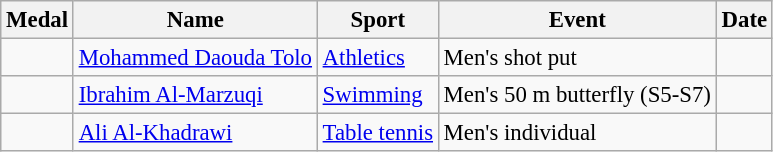<table class="wikitable sortable" style="font-size: 95%;">
<tr>
<th>Medal</th>
<th>Name</th>
<th>Sport</th>
<th>Event</th>
<th>Date</th>
</tr>
<tr>
<td></td>
<td><a href='#'>Mohammed Daouda Tolo</a></td>
<td><a href='#'>Athletics</a></td>
<td>Men's shot put</td>
<td></td>
</tr>
<tr>
<td></td>
<td><a href='#'>Ibrahim Al-Marzuqi</a></td>
<td><a href='#'>Swimming</a></td>
<td>Men's 50 m butterfly (S5-S7)</td>
<td></td>
</tr>
<tr>
<td></td>
<td><a href='#'>Ali Al-Khadrawi</a></td>
<td><a href='#'>Table tennis</a></td>
<td>Men's individual</td>
<td></td>
</tr>
</table>
